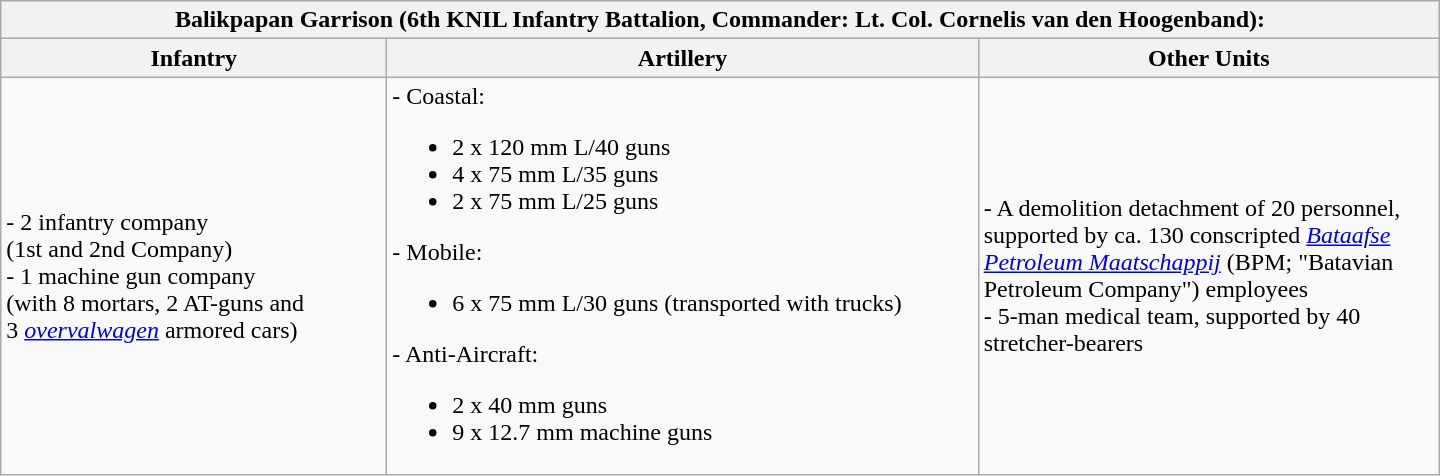<table class="wikitable" style="width: 960px">
<tr>
<th colspan="3">Balikpapan Garrison (6th KNIL Infantry Battalion, Commander: Lt. Col. Cornelis van den Hoogenband):</th>
</tr>
<tr>
<th>Infantry</th>
<th>Artillery</th>
<th>Other Units</th>
</tr>
<tr>
<td style="width: 250px">- 2 infantry company<br>(1st and 2nd Company)<br>- 1 machine gun company<br>(with 8 mortars, 2 AT-guns and<br>3 <em><a href='#'>overvalwagen</a></em> armored cars)</td>
<td>- Coastal:<br><ul><li>2 x 120 mm L/40 guns</li><li>4 x 75 mm L/35 guns</li><li>2 x 75 mm L/25 guns</li></ul>- Mobile:<ul><li>6 x 75 mm L/30 guns (transported with trucks)</li></ul>- Anti-Aircraft:<ul><li>2 x 40 mm guns</li><li>9 x 12.7 mm machine guns</li></ul></td>
<td style="width: 300px">- A demolition detachment of 20 personnel, supported by ca. 130 conscripted <em><a href='#'>Bataafse Petroleum Maatschappij</a></em> (BPM; "Batavian Petroleum Company") employees<br>- 5-man medical team, supported by 40 stretcher-bearers</td>
</tr>
</table>
